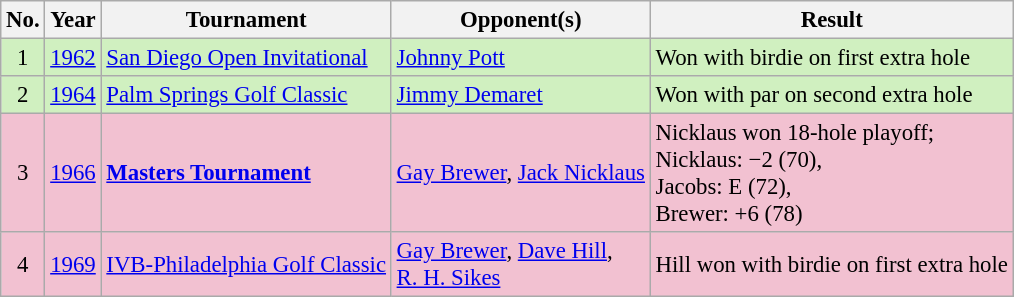<table class="wikitable" style="font-size:95%;">
<tr>
<th>No.</th>
<th>Year</th>
<th>Tournament</th>
<th>Opponent(s)</th>
<th>Result</th>
</tr>
<tr style="background:#D0F0C0;">
<td align=center>1</td>
<td><a href='#'>1962</a></td>
<td><a href='#'>San Diego Open Invitational</a></td>
<td> <a href='#'>Johnny Pott</a></td>
<td>Won with birdie on first extra hole</td>
</tr>
<tr style="background:#D0F0C0;">
<td align=center>2</td>
<td><a href='#'>1964</a></td>
<td><a href='#'>Palm Springs Golf Classic</a></td>
<td> <a href='#'>Jimmy Demaret</a></td>
<td>Won with par on second extra hole</td>
</tr>
<tr style="background:#F2C1D1;">
<td align=center>3</td>
<td><a href='#'>1966</a></td>
<td><strong><a href='#'>Masters Tournament</a></strong></td>
<td> <a href='#'>Gay Brewer</a>,  <a href='#'>Jack Nicklaus</a></td>
<td>Nicklaus won 18-hole playoff;<br>Nicklaus: −2 (70),<br>Jacobs: E (72),<br>Brewer: +6 (78)</td>
</tr>
<tr style="background:#F2C1D1;">
<td align=center>4</td>
<td><a href='#'>1969</a></td>
<td><a href='#'>IVB-Philadelphia Golf Classic</a></td>
<td> <a href='#'>Gay Brewer</a>,  <a href='#'>Dave Hill</a>,<br> <a href='#'>R. H. Sikes</a></td>
<td>Hill won with birdie on first extra hole</td>
</tr>
</table>
